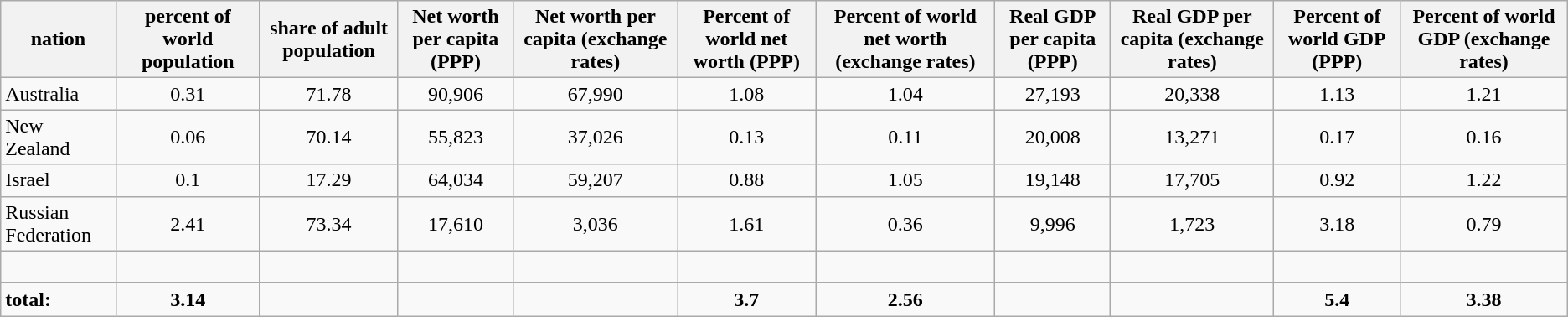<table class="wikitable sortable" frame="VOID" rules="NONE" frame="VOID" rules="NONE">
<tr>
<th>nation</th>
<th>percent of world population</th>
<th>share of adult population</th>
<th>Net worth per capita (PPP)</th>
<th>Net worth per capita (exchange rates)</th>
<th>Percent of world net worth (PPP)</th>
<th>Percent of world net worth (exchange rates)</th>
<th>Real GDP per capita (PPP)</th>
<th>Real GDP per capita (exchange rates)</th>
<th>Percent of world GDP (PPP)</th>
<th>Percent of world GDP (exchange rates)</th>
</tr>
<tr>
<td height="16" align="LEFT">Australia</td>
<td align="CENTER">0.31</td>
<td align="CENTER">71.78</td>
<td align="CENTER">90,906</td>
<td align="CENTER">67,990</td>
<td align="CENTER">1.08</td>
<td align="CENTER">1.04</td>
<td align="CENTER">27,193</td>
<td align="CENTER">20,338</td>
<td align="CENTER">1.13</td>
<td align="CENTER">1.21</td>
</tr>
<tr>
<td height="16" align="LEFT">New Zealand</td>
<td align="CENTER">0.06</td>
<td align="CENTER">70.14</td>
<td align="CENTER">55,823</td>
<td align="CENTER">37,026</td>
<td align="CENTER">0.13</td>
<td align="CENTER">0.11</td>
<td align="CENTER">20,008</td>
<td align="CENTER">13,271</td>
<td align="CENTER">0.17</td>
<td align="CENTER">0.16</td>
</tr>
<tr>
<td height="16" align="LEFT">Israel</td>
<td align="CENTER">0.1</td>
<td align="CENTER">17.29</td>
<td align="CENTER">64,034</td>
<td align="CENTER">59,207</td>
<td align="CENTER">0.88</td>
<td align="CENTER">1.05</td>
<td align="CENTER">19,148</td>
<td align="CENTER">17,705</td>
<td align="CENTER">0.92</td>
<td align="CENTER">1.22</td>
</tr>
<tr>
<td height="16" align="LEFT">Russian Federation</td>
<td align="CENTER">2.41</td>
<td align="CENTER">73.34</td>
<td align="CENTER">17,610</td>
<td align="CENTER">3,036</td>
<td align="CENTER">1.61</td>
<td align="CENTER">0.36</td>
<td align="CENTER">9,996</td>
<td align="CENTER">1,723</td>
<td align="CENTER">3.18</td>
<td align="CENTER">0.79</td>
</tr>
<tr>
<td height="16" align="LEFT"><br></td>
<td align="CENTER"><br></td>
<td align="CENTER"><br></td>
<td align="CENTER"><br></td>
<td align="CENTER"><br></td>
<td align="CENTER"><br></td>
<td align="CENTER"><br></td>
<td align="CENTER"><br></td>
<td align="CENTER"><br></td>
<td align="CENTER"><br></td>
<td align="CENTER"><br></td>
</tr>
<tr class="sortbottom">
<td height="19" align="LEFT"><strong><span>total:</span></strong></td>
<td align="CENTER"><strong><span>3.14</span></strong></td>
<td align="CENTER"><strong><span><br></span></strong></td>
<td align="CENTER"><strong><span><br></span></strong></td>
<td align="CENTER"><strong><span><br></span></strong></td>
<td align="CENTER"><strong><span>3.7</span></strong></td>
<td align="CENTER"><strong><span>2.56</span></strong></td>
<td align="CENTER"><strong><span><br></span></strong></td>
<td align="CENTER"><strong><span><br></span></strong></td>
<td align="CENTER"><strong><span>5.4</span></strong></td>
<td align="CENTER"><strong><span>3.38</span></strong></td>
</tr>
</table>
